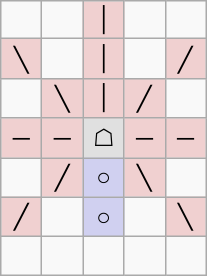<table border="1" class="wikitable">
<tr align=center>
<td width="20"> </td>
<td width="20"> </td>
<td width="20" style="background:#f0d0d0;">│</td>
<td width="20"> </td>
<td width="20"> </td>
</tr>
<tr align=center>
<td style="background:#f0d0d0;">╲</td>
<td> </td>
<td style="background:#f0d0d0;">│</td>
<td> </td>
<td style="background:#f0d0d0;">╱</td>
</tr>
<tr align=center>
<td> </td>
<td style="background:#f0d0d0;">╲</td>
<td style="background:#f0d0d0;">│</td>
<td style="background:#f0d0d0;">╱</td>
<td> </td>
</tr>
<tr align=center>
<td style="background:#f0d0d0;">─</td>
<td style="background:#f0d0d0;">─</td>
<td style="background:#e0e0e0;">☖</td>
<td style="background:#f0d0d0;">─</td>
<td style="background:#f0d0d0;">─</td>
</tr>
<tr align=center>
<td> </td>
<td style="background:#f0d0d0;">╱</td>
<td style="background:#d0d0f0;">○</td>
<td style="background:#f0d0d0;">╲</td>
<td> </td>
</tr>
<tr align=center>
<td style="background:#f0d0d0;">╱</td>
<td> </td>
<td style="background:#d0d0f0;">○</td>
<td> </td>
<td style="background:#f0d0d0;">╲</td>
</tr>
<tr align=center>
<td> </td>
<td> </td>
<td> </td>
<td> </td>
<td> </td>
</tr>
</table>
